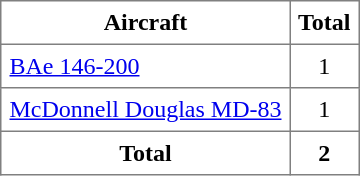<table class="toccolours" border="1" cellpadding="5" style="margin: 1em auto; border-collapse: collapse;">
<tr bgcolor=white>
<td align=center><strong>Aircraft</strong></td>
<td align=center><strong>Total</strong></td>
</tr>
<tr>
<td><a href='#'>BAe 146-200</a></td>
<td align=center>1</td>
</tr>
<tr>
<td><a href='#'>McDonnell Douglas MD-83</a></td>
<td align=center>1</td>
</tr>
<tr>
<th>Total</th>
<th>2</th>
</tr>
</table>
